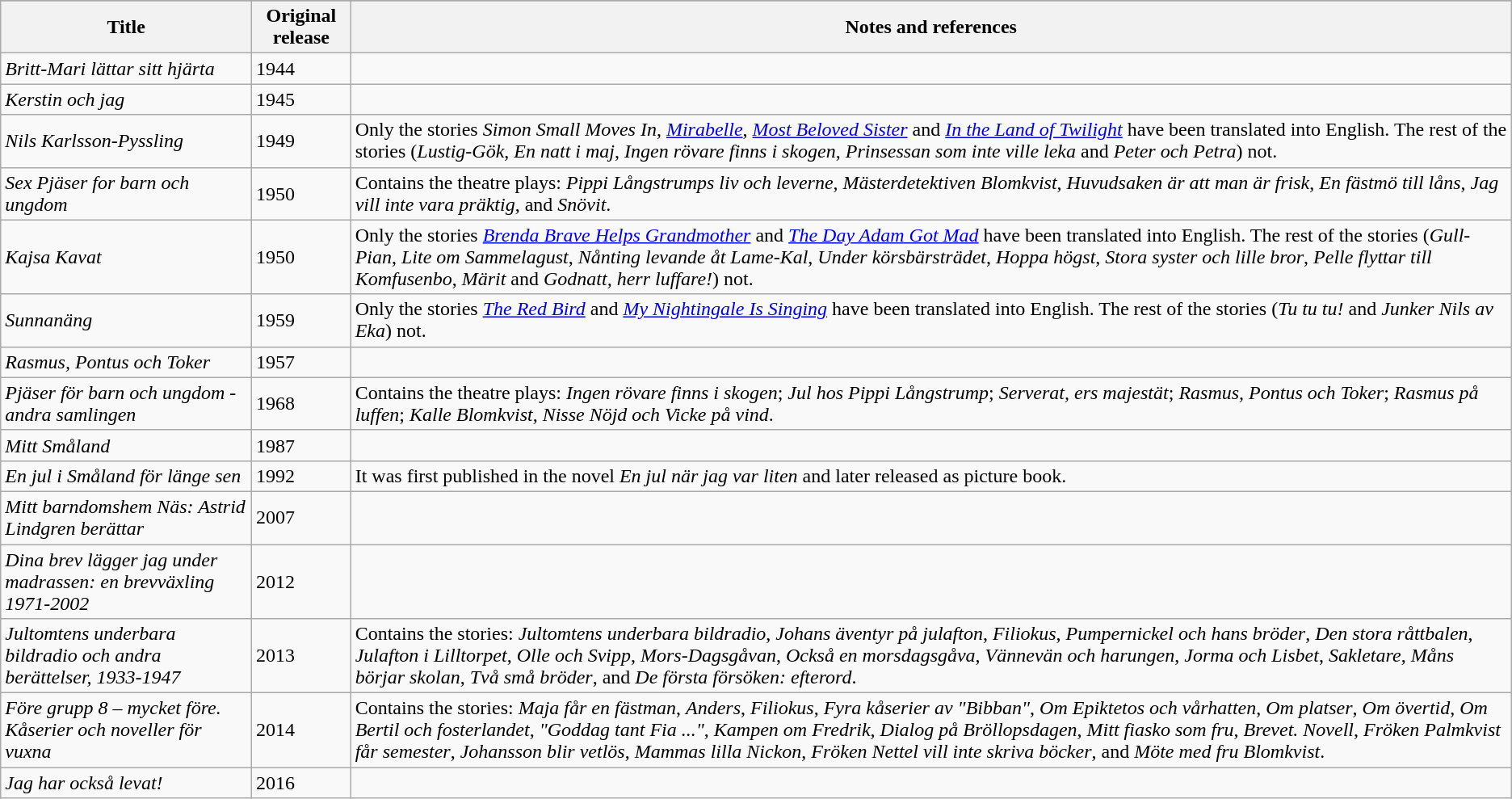<table class="wikitable">
<tr bgcolor="#CCCCCC" align="center">
</tr>
<tr>
<th>Title</th>
<th>Original release</th>
<th>Notes and references</th>
</tr>
<tr>
<td><em>Britt-Mari lättar sitt hjärta</em></td>
<td>1944</td>
<td></td>
</tr>
<tr>
<td><em>Kerstin och jag</em></td>
<td>1945</td>
<td></td>
</tr>
<tr>
<td><em>Nils Karlsson-Pyssling</em></td>
<td>1949</td>
<td>Only the stories <em>Simon Small Moves In</em>, <em><a href='#'>Mirabelle</a></em>, <em><a href='#'>Most Beloved Sister</a></em> and <em><a href='#'>In the Land of Twilight</a></em> have been translated into English. The rest of the stories (<em>Lustig-Gök</em>, <em>En natt i maj</em>, <em>Ingen rövare finns i skogen</em>, <em>Prinsessan som inte ville leka</em> and <em>Peter och Petra</em>) not.</td>
</tr>
<tr>
<td><em>Sex Pjäser for barn och ungdom</em></td>
<td>1950</td>
<td>Contains the theatre plays: <em>Pippi Långstrumps liv och leverne</em>, <em>Mästerdetektiven Blomkvist</em>, <em>Huvudsaken är att man är frisk</em>, <em>En fästmö till låns</em>, <em>Jag vill inte vara präktig</em>, and <em>Snövit</em>.</td>
</tr>
<tr>
<td><em>Kajsa Kavat</em></td>
<td>1950</td>
<td>Only the stories <em><a href='#'>Brenda Brave Helps Grandmother</a></em> and <em><a href='#'>The Day Adam Got Mad</a></em> have been translated into English. The rest of the stories (<em>Gull-Pian</em>, <em>Lite om Sammelagust</em>, <em>Nånting levande åt Lame-Kal</em>, <em>Under körsbärsträdet</em>, <em>Hoppa högst</em>, <em>Stora syster och lille bror</em>, <em>Pelle flyttar till Komfusenbo</em>, <em>Märit</em> and <em>Godnatt, herr luffare!</em>) not.</td>
</tr>
<tr>
<td><em>Sunnanäng</em></td>
<td>1959</td>
<td>Only the stories <em><a href='#'>The Red Bird</a></em> and <em><a href='#'>My Nightingale Is Singing</a></em> have been translated into English. The rest of the stories (<em>Tu tu tu!</em> and <em>Junker Nils av Eka</em>) not.</td>
</tr>
<tr>
<td><em>Rasmus, Pontus och Toker</em></td>
<td>1957</td>
<td></td>
</tr>
<tr>
<td><em>Pjäser för barn och ungdom - andra samlingen</em></td>
<td>1968</td>
<td>Contains the theatre plays: <em>Ingen rövare finns i skogen</em>; <em>Jul hos Pippi Långstrump</em>; <em>Serverat, ers majestät</em>; <em>Rasmus, Pontus och Toker</em>; <em>Rasmus på luffen</em>; <em>Kalle Blomkvist</em>, <em>Nisse Nöjd och Vicke på vind</em>.</td>
</tr>
<tr>
<td><em>Mitt Småland</em></td>
<td>1987</td>
<td></td>
</tr>
<tr>
<td><em>En jul i Småland för länge sen</em></td>
<td>1992</td>
<td>It was first published in the novel <em>En jul när jag var liten</em> and later released as picture book.</td>
</tr>
<tr>
<td><em>Mitt barndomshem Näs: Astrid Lindgren berättar</em></td>
<td>2007</td>
<td></td>
</tr>
<tr>
<td><em>Dina brev lägger jag under madrassen: en brevväxling 1971-2002</em></td>
<td>2012</td>
<td></td>
</tr>
<tr>
<td><em>Jultomtens underbara bildradio och andra berättelser, 1933-1947</em></td>
<td>2013</td>
<td>Contains the stories: <em>Jultomtens underbara bildradio</em>, <em>Johans äventyr på julafton</em>, <em>Filiokus</em>, <em>Pumpernickel och hans bröder</em>, <em>Den stora råttbalen</em>, <em>Julafton i Lilltorpet</em>, <em>Olle och Svipp</em>, <em>Mors-Dagsgåvan</em>, <em>Också en morsdagsgåva</em>, <em>Vännevän och harungen</em>, <em>Jorma och Lisbet</em>, <em>Sakletare</em>, <em>Måns börjar skolan</em>, <em>Två små bröder</em>, and <em>De första försöken: efterord</em>.</td>
</tr>
<tr>
<td><em>Före grupp 8 – mycket före. Kåserier och noveller för vuxna</em></td>
<td>2014</td>
<td>Contains the stories:  <em>Maja får en fästman</em>, <em>Anders</em>, <em>Filiokus</em>, <em>Fyra kåserier av "Bibban"</em>, <em>Om Epiktetos och vårhatten</em>, <em>Om platser</em>, <em>Om övertid</em>, <em>Om Bertil och fosterlandet</em>, <em>"Goddag tant Fia ..."</em>, <em>Kampen om Fredrik</em>, <em>Dialog på Bröllopsdagen</em>, <em>Mitt fiasko som fru</em>, <em>Brevet. Novell</em>, <em>Fröken Palmkvist får semester</em>, <em>Johansson blir vetlös</em>, <em>Mammas lilla Nickon</em>, <em>Fröken Nettel vill inte skriva böcker</em>, and <em>Möte med fru Blomkvist</em>.</td>
</tr>
<tr>
<td><em>Jag har också levat!</em></td>
<td>2016</td>
<td></td>
</tr>
</table>
